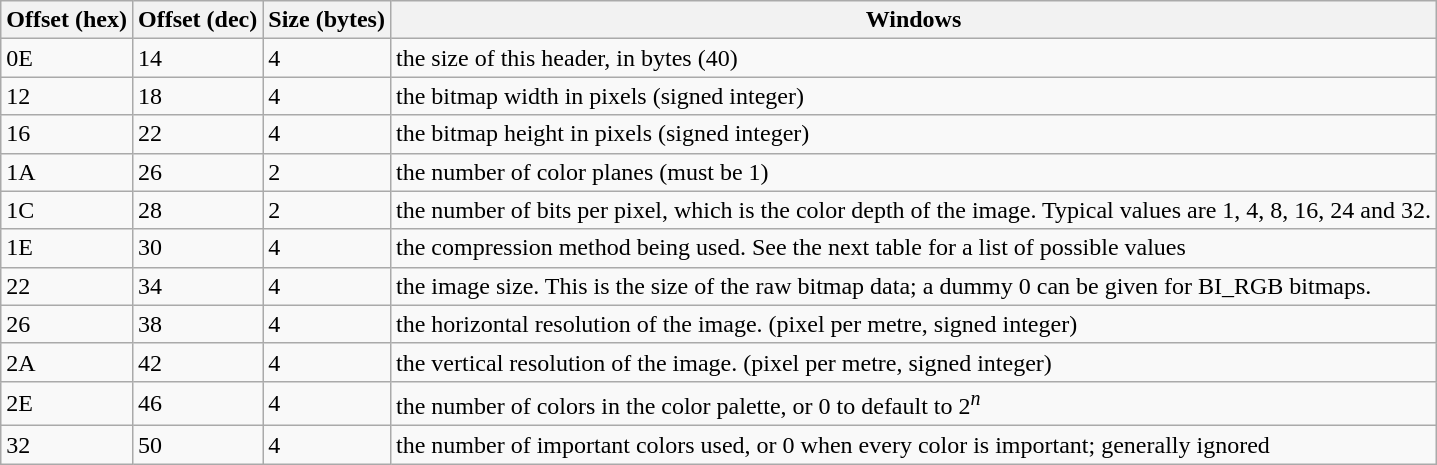<table class="wikitable">
<tr>
<th>Offset (hex)</th>
<th>Offset (dec)</th>
<th>Size (bytes)</th>
<th>Windows </th>
</tr>
<tr>
<td>0E</td>
<td>14</td>
<td>4</td>
<td>the size of this header, in bytes (40)</td>
</tr>
<tr>
<td>12</td>
<td>18</td>
<td>4</td>
<td>the bitmap width in pixels (signed integer)</td>
</tr>
<tr>
<td>16</td>
<td>22</td>
<td>4</td>
<td>the bitmap height in pixels (signed integer)</td>
</tr>
<tr>
<td>1A</td>
<td>26</td>
<td>2</td>
<td>the number of color planes (must be 1)</td>
</tr>
<tr>
<td>1C</td>
<td>28</td>
<td>2</td>
<td>the number of bits per pixel, which is the color depth of the image. Typical values are 1, 4, 8, 16, 24 and 32.</td>
</tr>
<tr>
<td>1E</td>
<td>30</td>
<td>4</td>
<td>the compression method being used. See the next table for a list of possible values</td>
</tr>
<tr>
<td>22</td>
<td>34</td>
<td>4</td>
<td>the image size. This is the size of the raw bitmap data; a dummy 0 can be given for BI_RGB bitmaps.</td>
</tr>
<tr>
<td>26</td>
<td>38</td>
<td>4</td>
<td>the horizontal resolution of the image. (pixel per metre, signed integer)</td>
</tr>
<tr>
<td>2A</td>
<td>42</td>
<td>4</td>
<td>the vertical resolution of the image. (pixel per metre, signed integer)</td>
</tr>
<tr>
<td>2E</td>
<td>46</td>
<td>4</td>
<td>the number of colors in the color palette, or 0 to default to 2<sup><em>n</em></sup></td>
</tr>
<tr>
<td>32</td>
<td>50</td>
<td>4</td>
<td>the number of important colors used, or 0 when every color is important; generally ignored</td>
</tr>
</table>
